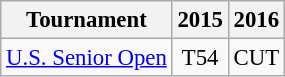<table class="wikitable" style="font-size:95%;text-align:center;">
<tr>
<th>Tournament</th>
<th>2015</th>
<th>2016</th>
</tr>
<tr>
<td align="left"><a href='#'>U.S. Senior Open</a></td>
<td>T54</td>
<td>CUT</td>
</tr>
</table>
